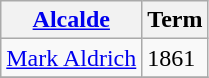<table class="wikitable">
<tr>
<th><a href='#'>Alcalde</a></th>
<th>Term</th>
</tr>
<tr>
<td><a href='#'>Mark Aldrich</a></td>
<td>1861</td>
</tr>
<tr>
</tr>
</table>
